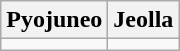<table class="wikitable">
<tr>
<th>Pyojuneo</th>
<th>Jeolla</th>
</tr>
<tr>
<td></td>
<td></td>
</tr>
</table>
